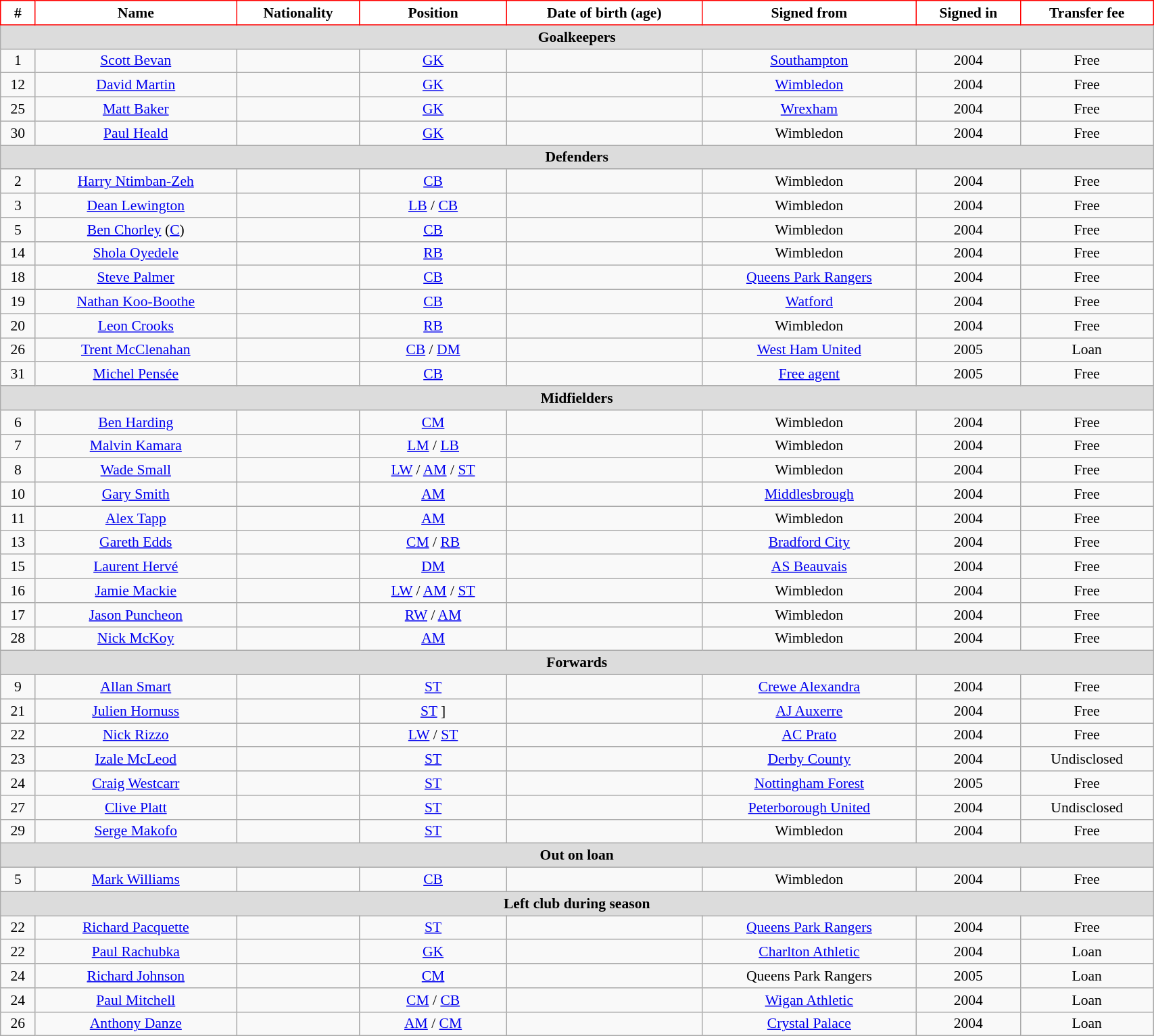<table class="wikitable" style="text-align:center; font-size:90%; width:90%;">
<tr>
<th style="color:black; background:white; border:1px solid red;">#</th>
<th style="color:black; background:white; border:1px solid red;">Name</th>
<th style="color:black; background:white; border:1px solid red;">Nationality</th>
<th style="color:black; background:white; border:1px solid red;">Position</th>
<th style="color:black; background:white; border:1px solid red;">Date of birth (age)</th>
<th style="color:black; background:white; border:1px solid red;">Signed from</th>
<th style="color:black; background:white; border:1px solid red;">Signed in</th>
<th style="color:black; background:white; border:1px solid red;">Transfer fee</th>
</tr>
<tr>
<th colspan="8" scope="row" style="background:#dcdcdc;">Goalkeepers</th>
</tr>
<tr>
<td>1</td>
<td><a href='#'>Scott Bevan</a></td>
<td></td>
<td><a href='#'>GK</a></td>
<td></td>
<td> <a href='#'>Southampton</a></td>
<td>2004</td>
<td>Free</td>
</tr>
<tr>
<td>12</td>
<td><a href='#'>David Martin</a></td>
<td></td>
<td><a href='#'>GK</a></td>
<td></td>
<td> <a href='#'>Wimbledon</a></td>
<td>2004</td>
<td>Free</td>
</tr>
<tr>
<td>25</td>
<td><a href='#'>Matt Baker</a></td>
<td></td>
<td><a href='#'>GK</a></td>
<td></td>
<td> <a href='#'>Wrexham</a></td>
<td>2004</td>
<td>Free</td>
</tr>
<tr>
<td>30</td>
<td><a href='#'>Paul Heald</a></td>
<td></td>
<td><a href='#'>GK</a></td>
<td></td>
<td> Wimbledon</td>
<td>2004</td>
<td>Free</td>
</tr>
<tr>
<th colspan="8" scope="row" style="background:#dcdcdc;">Defenders</th>
</tr>
<tr>
<td>2</td>
<td><a href='#'>Harry Ntimban-Zeh</a></td>
<td></td>
<td><a href='#'>CB</a></td>
<td></td>
<td> Wimbledon</td>
<td>2004</td>
<td>Free</td>
</tr>
<tr>
<td>3</td>
<td><a href='#'>Dean Lewington</a></td>
<td></td>
<td><a href='#'>LB</a> / <a href='#'>CB</a></td>
<td></td>
<td> Wimbledon</td>
<td>2004</td>
<td>Free</td>
</tr>
<tr>
<td>5</td>
<td><a href='#'>Ben Chorley</a> (<a href='#'>C</a>)</td>
<td></td>
<td><a href='#'>CB</a></td>
<td></td>
<td> Wimbledon</td>
<td>2004</td>
<td>Free</td>
</tr>
<tr>
<td>14</td>
<td><a href='#'>Shola Oyedele</a></td>
<td></td>
<td><a href='#'>RB</a></td>
<td></td>
<td> Wimbledon</td>
<td>2004</td>
<td>Free</td>
</tr>
<tr>
<td>18</td>
<td><a href='#'>Steve Palmer</a></td>
<td></td>
<td><a href='#'>CB</a></td>
<td></td>
<td> <a href='#'>Queens Park Rangers</a></td>
<td>2004</td>
<td>Free</td>
</tr>
<tr>
<td>19</td>
<td><a href='#'>Nathan Koo-Boothe</a></td>
<td></td>
<td><a href='#'>CB</a></td>
<td></td>
<td> <a href='#'>Watford</a></td>
<td>2004</td>
<td>Free</td>
</tr>
<tr>
<td>20</td>
<td><a href='#'>Leon Crooks</a></td>
<td></td>
<td><a href='#'>RB</a></td>
<td></td>
<td> Wimbledon</td>
<td>2004</td>
<td>Free</td>
</tr>
<tr>
<td>26</td>
<td><a href='#'>Trent McClenahan</a></td>
<td></td>
<td><a href='#'>CB</a> / <a href='#'>DM</a></td>
<td></td>
<td> <a href='#'>West Ham United</a></td>
<td>2005</td>
<td>Loan</td>
</tr>
<tr>
<td>31</td>
<td><a href='#'>Michel Pensée</a></td>
<td></td>
<td><a href='#'>CB</a></td>
<td></td>
<td><a href='#'>Free agent</a></td>
<td>2005</td>
<td>Free</td>
</tr>
<tr>
<th colspan="8" scope="row" style="background:#dcdcdc;">Midfielders</th>
</tr>
<tr>
<td>6</td>
<td><a href='#'>Ben Harding</a></td>
<td></td>
<td><a href='#'>CM</a></td>
<td></td>
<td> Wimbledon</td>
<td>2004</td>
<td>Free</td>
</tr>
<tr>
<td>7</td>
<td><a href='#'>Malvin Kamara</a></td>
<td></td>
<td><a href='#'>LM</a> / <a href='#'>LB</a></td>
<td></td>
<td> Wimbledon</td>
<td>2004</td>
<td>Free</td>
</tr>
<tr>
<td>8</td>
<td><a href='#'>Wade Small</a></td>
<td></td>
<td><a href='#'>LW</a> / <a href='#'>AM</a> / <a href='#'>ST</a></td>
<td></td>
<td> Wimbledon</td>
<td>2004</td>
<td>Free</td>
</tr>
<tr>
<td>10</td>
<td><a href='#'>Gary Smith</a></td>
<td></td>
<td><a href='#'>AM</a></td>
<td></td>
<td> <a href='#'>Middlesbrough</a></td>
<td>2004</td>
<td>Free</td>
</tr>
<tr>
<td>11</td>
<td><a href='#'>Alex Tapp</a></td>
<td></td>
<td><a href='#'>AM</a></td>
<td></td>
<td> Wimbledon</td>
<td>2004</td>
<td>Free</td>
</tr>
<tr>
<td>13</td>
<td><a href='#'>Gareth Edds</a></td>
<td></td>
<td><a href='#'>CM</a> / <a href='#'>RB</a></td>
<td></td>
<td> <a href='#'>Bradford City</a></td>
<td>2004</td>
<td>Free</td>
</tr>
<tr>
<td>15</td>
<td><a href='#'>Laurent Hervé</a></td>
<td></td>
<td><a href='#'>DM</a></td>
<td></td>
<td> <a href='#'>AS Beauvais</a></td>
<td>2004</td>
<td>Free</td>
</tr>
<tr>
<td>16</td>
<td><a href='#'>Jamie Mackie</a></td>
<td></td>
<td><a href='#'>LW</a> / <a href='#'>AM</a> / <a href='#'>ST</a></td>
<td></td>
<td> Wimbledon</td>
<td>2004</td>
<td>Free</td>
</tr>
<tr>
<td>17</td>
<td><a href='#'>Jason Puncheon</a></td>
<td></td>
<td><a href='#'>RW</a> / <a href='#'>AM</a></td>
<td></td>
<td> Wimbledon</td>
<td>2004</td>
<td>Free</td>
</tr>
<tr>
<td>28</td>
<td><a href='#'>Nick McKoy</a></td>
<td></td>
<td><a href='#'>AM</a></td>
<td></td>
<td> Wimbledon</td>
<td>2004</td>
<td>Free</td>
</tr>
<tr>
<th colspan="8" scope="row" style="background:#dcdcdc;">Forwards</th>
</tr>
<tr>
<td>9</td>
<td><a href='#'>Allan Smart</a></td>
<td></td>
<td><a href='#'>ST</a></td>
<td></td>
<td> <a href='#'>Crewe Alexandra</a></td>
<td>2004</td>
<td>Free</td>
</tr>
<tr>
<td>21</td>
<td><a href='#'>Julien Hornuss</a></td>
<td></td>
<td><a href='#'>ST</a> ]</td>
<td></td>
<td> <a href='#'>AJ Auxerre</a></td>
<td>2004</td>
<td>Free</td>
</tr>
<tr>
<td>22</td>
<td><a href='#'>Nick Rizzo</a></td>
<td></td>
<td><a href='#'>LW</a> / <a href='#'>ST</a></td>
<td></td>
<td> <a href='#'>AC Prato</a></td>
<td>2004</td>
<td>Free</td>
</tr>
<tr>
<td>23</td>
<td><a href='#'>Izale McLeod</a></td>
<td></td>
<td><a href='#'>ST</a></td>
<td></td>
<td> <a href='#'>Derby County</a></td>
<td>2004</td>
<td>Undisclosed</td>
</tr>
<tr>
<td>24</td>
<td><a href='#'>Craig Westcarr</a></td>
<td></td>
<td><a href='#'>ST</a></td>
<td></td>
<td> <a href='#'>Nottingham Forest</a></td>
<td>2005</td>
<td>Free</td>
</tr>
<tr>
<td>27</td>
<td><a href='#'>Clive Platt</a></td>
<td></td>
<td><a href='#'>ST</a></td>
<td></td>
<td> <a href='#'>Peterborough United</a></td>
<td>2004</td>
<td>Undisclosed</td>
</tr>
<tr>
<td>29</td>
<td><a href='#'>Serge Makofo</a></td>
<td></td>
<td><a href='#'>ST</a></td>
<td></td>
<td> Wimbledon</td>
<td>2004</td>
<td>Free</td>
</tr>
<tr>
<th colspan="8" scope="row" style="background:#dcdcdc;">Out on loan</th>
</tr>
<tr>
<td>5</td>
<td><a href='#'>Mark Williams</a></td>
<td></td>
<td><a href='#'>CB</a></td>
<td></td>
<td> Wimbledon</td>
<td>2004</td>
<td>Free</td>
</tr>
<tr>
<th colspan="8" scope="row" style="background:#dcdcdc;">Left club during season</th>
</tr>
<tr>
<td>22</td>
<td><a href='#'>Richard Pacquette</a></td>
<td></td>
<td><a href='#'>ST</a></td>
<td></td>
<td> <a href='#'>Queens Park Rangers</a></td>
<td>2004</td>
<td>Free</td>
</tr>
<tr>
<td>22</td>
<td><a href='#'>Paul Rachubka</a></td>
<td></td>
<td><a href='#'>GK</a></td>
<td></td>
<td> <a href='#'>Charlton Athletic</a></td>
<td>2004</td>
<td>Loan</td>
</tr>
<tr>
<td>24</td>
<td><a href='#'>Richard Johnson</a></td>
<td></td>
<td><a href='#'>CM</a></td>
<td {></td>
<td> Queens Park Rangers</td>
<td>2005</td>
<td>Loan</td>
</tr>
<tr>
<td>24</td>
<td><a href='#'>Paul Mitchell</a></td>
<td></td>
<td><a href='#'>CM</a> / <a href='#'>CB</a></td>
<td></td>
<td> <a href='#'>Wigan Athletic</a></td>
<td>2004</td>
<td>Loan</td>
</tr>
<tr>
<td>26</td>
<td><a href='#'>Anthony Danze</a></td>
<td></td>
<td><a href='#'>AM</a> / <a href='#'>CM</a></td>
<td {></td>
<td> <a href='#'>Crystal Palace</a></td>
<td>2004</td>
<td>Loan</td>
</tr>
</table>
